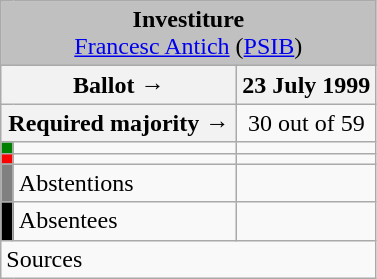<table class="wikitable" style="text-align:center;">
<tr>
<td colspan="3" align="center" bgcolor="#C0C0C0"><strong>Investiture</strong><br><a href='#'>Francesc Antich</a> (<a href='#'>PSIB</a>)</td>
</tr>
<tr>
<th colspan="2" width="150px">Ballot →</th>
<th>23 July 1999</th>
</tr>
<tr>
<th colspan="2">Required majority →</th>
<td>30 out of 59 </td>
</tr>
<tr>
<th width="1px" style="background:green;"></th>
<td align="left"></td>
<td></td>
</tr>
<tr>
<th style="color:inherit;background:red;"></th>
<td align="left"></td>
<td></td>
</tr>
<tr>
<th style="color:inherit;background:gray;"></th>
<td align="left"><span>Abstentions</span></td>
<td></td>
</tr>
<tr>
<th style="color:inherit;background:black;"></th>
<td align="left"><span>Absentees</span></td>
<td></td>
</tr>
<tr>
<td align="left" colspan="3">Sources</td>
</tr>
</table>
